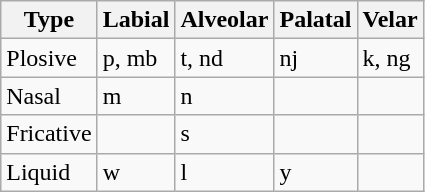<table class="wikitable">
<tr>
<th>Type</th>
<th>Labial</th>
<th>Alveolar</th>
<th>Palatal</th>
<th>Velar</th>
</tr>
<tr>
<td>Plosive</td>
<td>p, mb</td>
<td>t, nd</td>
<td>nj</td>
<td>k, ng</td>
</tr>
<tr>
<td>Nasal</td>
<td>m</td>
<td>n</td>
<td></td>
<td></td>
</tr>
<tr>
<td>Fricative</td>
<td></td>
<td>s</td>
<td></td>
<td></td>
</tr>
<tr>
<td>Liquid</td>
<td>w</td>
<td>l</td>
<td>y</td>
<td></td>
</tr>
</table>
